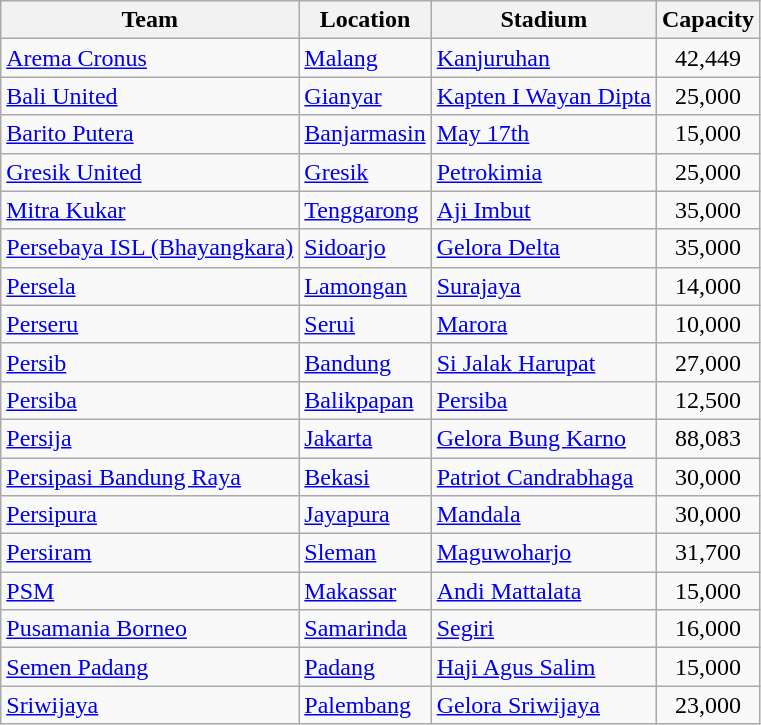<table class="wikitable sortable">
<tr>
<th>Team</th>
<th>Location</th>
<th>Stadium</th>
<th>Capacity</th>
</tr>
<tr>
<td><a href='#'>Arema Cronus</a></td>
<td><a href='#'>Malang</a></td>
<td><a href='#'>Kanjuruhan</a></td>
<td align=center>42,449</td>
</tr>
<tr>
<td><a href='#'>Bali United</a></td>
<td><a href='#'>Gianyar</a></td>
<td><a href='#'>Kapten I Wayan Dipta</a></td>
<td align=center>25,000</td>
</tr>
<tr>
<td><a href='#'>Barito Putera</a></td>
<td><a href='#'>Banjarmasin</a></td>
<td><a href='#'>May 17th</a></td>
<td align=center>15,000</td>
</tr>
<tr>
<td><a href='#'>Gresik United</a></td>
<td><a href='#'>Gresik</a></td>
<td><a href='#'>Petrokimia</a></td>
<td align=center>25,000</td>
</tr>
<tr>
<td><a href='#'>Mitra Kukar</a></td>
<td><a href='#'>Tenggarong</a></td>
<td><a href='#'>Aji Imbut</a></td>
<td align=center>35,000</td>
</tr>
<tr>
<td><a href='#'>Persebaya ISL (Bhayangkara)</a></td>
<td><a href='#'>Sidoarjo</a></td>
<td><a href='#'>Gelora Delta</a></td>
<td align=center>35,000</td>
</tr>
<tr>
<td><a href='#'>Persela</a></td>
<td><a href='#'>Lamongan</a></td>
<td><a href='#'>Surajaya</a></td>
<td align=center>14,000</td>
</tr>
<tr>
<td><a href='#'>Perseru</a></td>
<td><a href='#'>Serui</a></td>
<td><a href='#'>Marora</a></td>
<td align=center>10,000</td>
</tr>
<tr>
<td><a href='#'>Persib</a></td>
<td><a href='#'>Bandung</a></td>
<td><a href='#'>Si Jalak Harupat</a></td>
<td align=center>27,000</td>
</tr>
<tr>
<td><a href='#'>Persiba</a></td>
<td><a href='#'>Balikpapan</a></td>
<td><a href='#'>Persiba</a></td>
<td align=center>12,500</td>
</tr>
<tr>
<td><a href='#'>Persija</a></td>
<td><a href='#'>Jakarta</a></td>
<td><a href='#'>Gelora Bung Karno</a></td>
<td align=center>88,083</td>
</tr>
<tr>
<td><a href='#'>Persipasi Bandung Raya</a></td>
<td><a href='#'>Bekasi</a></td>
<td><a href='#'>Patriot Candrabhaga</a></td>
<td align=center>30,000</td>
</tr>
<tr>
<td><a href='#'>Persipura</a></td>
<td><a href='#'>Jayapura</a></td>
<td><a href='#'>Mandala</a></td>
<td align=center>30,000</td>
</tr>
<tr>
<td><a href='#'>Persiram</a></td>
<td><a href='#'>Sleman</a></td>
<td><a href='#'>Maguwoharjo</a></td>
<td align=center>31,700</td>
</tr>
<tr>
<td><a href='#'>PSM</a></td>
<td><a href='#'>Makassar</a></td>
<td><a href='#'>Andi Mattalata</a></td>
<td align=center>15,000</td>
</tr>
<tr>
<td><a href='#'>Pusamania Borneo</a></td>
<td><a href='#'>Samarinda</a></td>
<td><a href='#'>Segiri</a></td>
<td align=center>16,000</td>
</tr>
<tr>
<td><a href='#'>Semen Padang</a></td>
<td><a href='#'>Padang</a></td>
<td><a href='#'>Haji Agus Salim</a></td>
<td align=center>15,000</td>
</tr>
<tr>
<td><a href='#'>Sriwijaya</a></td>
<td><a href='#'>Palembang</a></td>
<td><a href='#'>Gelora Sriwijaya</a></td>
<td align=center>23,000</td>
</tr>
</table>
